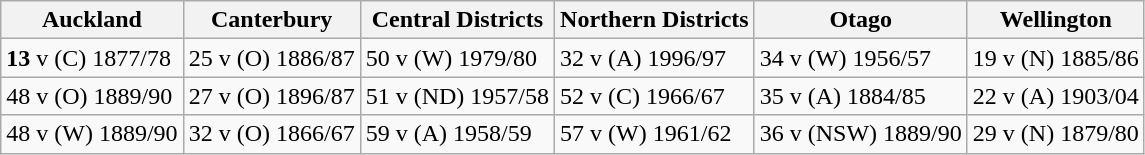<table class="wikitable">
<tr>
<th>Auckland</th>
<th>Canterbury</th>
<th>Central Districts</th>
<th>Northern Districts</th>
<th>Otago</th>
<th>Wellington</th>
</tr>
<tr>
<td><strong>13</strong> v (C) 1877/78</td>
<td>25 v (O) 1886/87</td>
<td>50 v (W) 1979/80</td>
<td>32 v (A) 1996/97</td>
<td>34 v (W) 1956/57</td>
<td>19 v (N) 1885/86</td>
</tr>
<tr>
<td>48 v (O) 1889/90</td>
<td>27 v (O) 1896/87</td>
<td>51 v (ND) 1957/58</td>
<td>52 v (C) 1966/67</td>
<td>35 v (A) 1884/85</td>
<td>22 v (A) 1903/04</td>
</tr>
<tr>
<td>48 v (W) 1889/90</td>
<td>32 v (O) 1866/67</td>
<td>59 v (A) 1958/59</td>
<td>57 v (W) 1961/62</td>
<td>36 v (NSW) 1889/90</td>
<td>29 v (N) 1879/80</td>
</tr>
</table>
